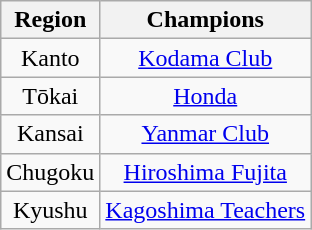<table class="wikitable" style="text-align:center;">
<tr>
<th>Region</th>
<th>Champions</th>
</tr>
<tr>
<td>Kanto</td>
<td><a href='#'>Kodama Club</a></td>
</tr>
<tr>
<td>Tōkai</td>
<td><a href='#'>Honda</a></td>
</tr>
<tr>
<td>Kansai</td>
<td><a href='#'>Yanmar Club</a></td>
</tr>
<tr>
<td>Chugoku</td>
<td><a href='#'>Hiroshima Fujita</a></td>
</tr>
<tr>
<td>Kyushu</td>
<td><a href='#'>Kagoshima Teachers</a></td>
</tr>
</table>
